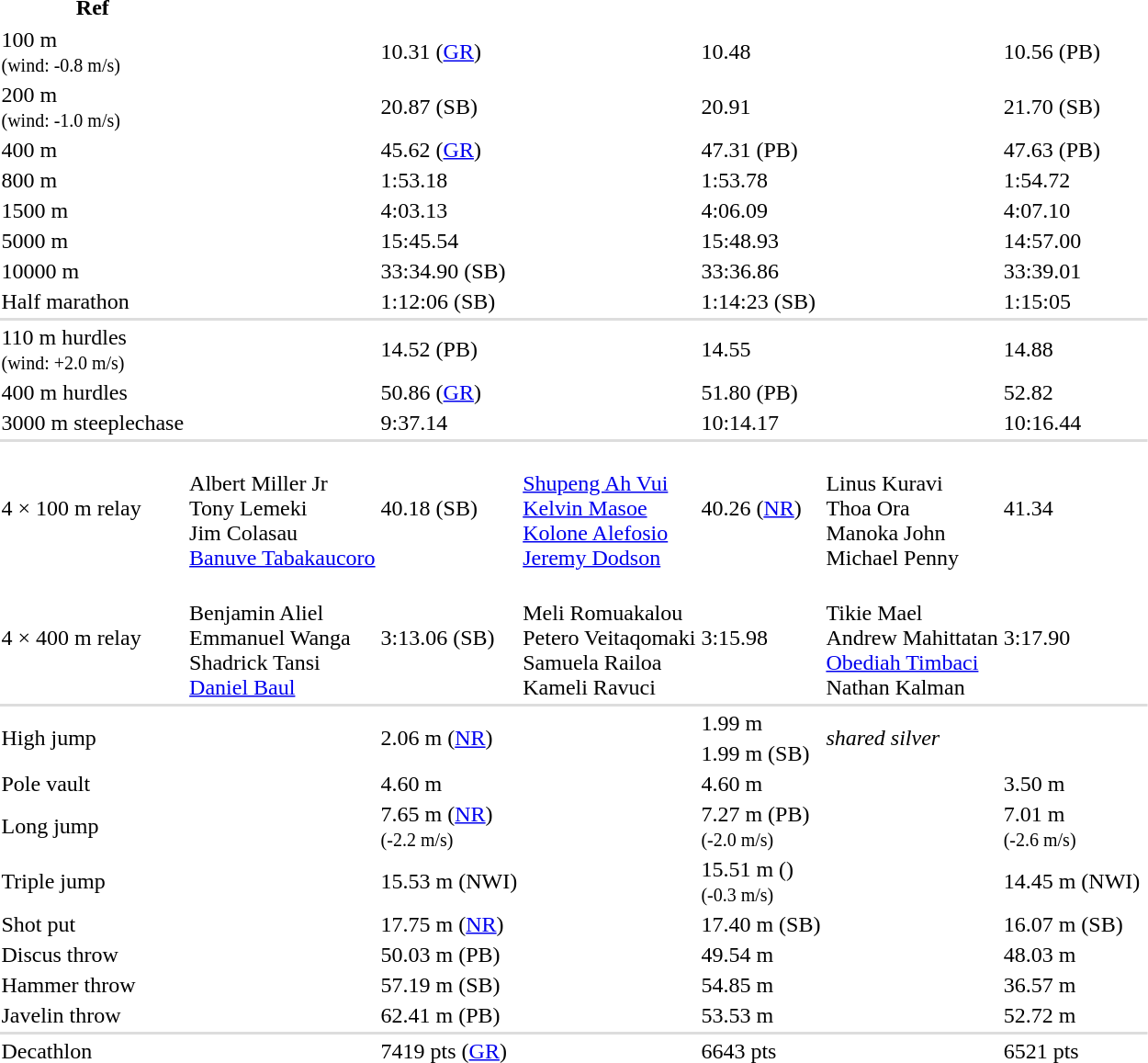<table>
<tr>
<th style="padding:2px;">Ref</th>
</tr>
<tr>
<td>100 m<br><small>(wind: -0.8 m/s)</small></td>
<td></td>
<td>10.31 (<a href='#'>GR</a>)</td>
<td></td>
<td>10.48</td>
<td></td>
<td>10.56 (PB)</td>
<td align=center></td>
</tr>
<tr>
<td>200 m<br><small>(wind: -1.0 m/s)</small></td>
<td></td>
<td>20.87 (SB)</td>
<td></td>
<td>20.91</td>
<td></td>
<td>21.70 (SB)</td>
<td align=center></td>
</tr>
<tr>
<td>400 m</td>
<td></td>
<td>45.62 (<a href='#'>GR</a>)</td>
<td></td>
<td>47.31 (PB)</td>
<td></td>
<td>47.63 (PB)</td>
<td align=center></td>
</tr>
<tr>
<td>800 m</td>
<td></td>
<td>1:53.18</td>
<td></td>
<td>1:53.78</td>
<td></td>
<td>1:54.72</td>
<td align=center></td>
</tr>
<tr>
<td>1500 m</td>
<td></td>
<td>4:03.13</td>
<td></td>
<td>4:06.09</td>
<td></td>
<td>4:07.10</td>
<td align=center></td>
</tr>
<tr>
<td>5000 m</td>
<td></td>
<td>15:45.54</td>
<td></td>
<td>15:48.93</td>
<td></td>
<td>14:57.00</td>
<td align=center></td>
</tr>
<tr>
<td>10000 m</td>
<td></td>
<td>33:34.90 (SB)</td>
<td></td>
<td>33:36.86</td>
<td></td>
<td>33:39.01</td>
<td align=center></td>
</tr>
<tr>
<td>Half marathon</td>
<td></td>
<td>1:12:06 (SB)</td>
<td></td>
<td>1:14:23 (SB)</td>
<td></td>
<td>1:15:05</td>
<td align=center></td>
</tr>
<tr bgcolor=#DDDDDD>
<td colspan=8></td>
</tr>
<tr>
<td>110 m hurdles<br><small>(wind: +2.0 m/s)</small></td>
<td></td>
<td>14.52 (PB)</td>
<td></td>
<td>14.55</td>
<td></td>
<td>14.88</td>
<td align=center></td>
</tr>
<tr>
<td>400 m hurdles</td>
<td></td>
<td>50.86 (<a href='#'>GR</a>)</td>
<td></td>
<td>51.80 (PB)</td>
<td></td>
<td>52.82</td>
<td align=center></td>
</tr>
<tr>
<td>3000 m steeplechase</td>
<td></td>
<td>9:37.14</td>
<td></td>
<td>10:14.17</td>
<td></td>
<td>10:16.44</td>
<td align=center></td>
</tr>
<tr bgcolor=#DDDDDD>
<td colspan=8></td>
</tr>
<tr>
<td>4 × 100 m relay</td>
<td><br>Albert Miller Jr<br>Tony Lemeki<br>Jim Colasau<br><a href='#'>Banuve Tabakaucoro</a></td>
<td>40.18 (SB)</td>
<td><br><a href='#'>Shupeng Ah Vui</a><br><a href='#'>Kelvin Masoe</a><br><a href='#'>Kolone Alefosio</a><br><a href='#'>Jeremy Dodson</a></td>
<td>40.26 (<a href='#'>NR</a>)</td>
<td><br>Linus Kuravi<br>Thoa Ora<br>Manoka John<br>Michael Penny</td>
<td>41.34</td>
<td align=center></td>
</tr>
<tr>
<td>4 × 400 m relay</td>
<td><br>Benjamin Aliel<br>Emmanuel Wanga<br>Shadrick Tansi<br><a href='#'>Daniel Baul</a></td>
<td>3:13.06 (SB)</td>
<td><br>Meli Romuakalou<br>Petero Veitaqomaki<br>Samuela Railoa<br>Kameli Ravuci</td>
<td>3:15.98</td>
<td><br>Tikie Mael<br>Andrew Mahittatan<br><a href='#'>Obediah Timbaci</a><br>Nathan Kalman</td>
<td>3:17.90</td>
<td align=center></td>
</tr>
<tr bgcolor=#DDDDDD>
<td colspan=8></td>
</tr>
<tr>
<td rowspan=2>High jump</td>
<td rowspan=2></td>
<td rowspan=2>2.06 m (<a href='#'>NR</a>)</td>
<td></td>
<td>1.99 m</td>
<td rowspan=2><em>shared silver</em></td>
<td rowspan=2></td>
<td rowspan=2 align=center></td>
</tr>
<tr>
<td></td>
<td>1.99 m (SB)</td>
</tr>
<tr>
<td>Pole vault</td>
<td></td>
<td>4.60 m</td>
<td></td>
<td>4.60 m</td>
<td></td>
<td>3.50 m</td>
<td align=center></td>
</tr>
<tr>
<td>Long jump</td>
<td></td>
<td>7.65 m (<a href='#'>NR</a>)<br><small>(-2.2 m/s)</small></td>
<td></td>
<td>7.27 m (PB) <br><small>(-2.0 m/s)</small></td>
<td></td>
<td>7.01 m <br><small>(-2.6 m/s)</small></td>
<td align=center></td>
</tr>
<tr>
<td>Triple jump</td>
<td></td>
<td>15.53 m (NWI)</td>
<td></td>
<td>15.51 m () <br><small>(-0.3 m/s)</small></td>
<td></td>
<td>14.45 m (NWI)</td>
<td align=center></td>
</tr>
<tr>
<td>Shot put</td>
<td></td>
<td>17.75 m (<a href='#'>NR</a>)</td>
<td></td>
<td>17.40 m (SB)</td>
<td></td>
<td>16.07 m (SB)</td>
<td align=center></td>
</tr>
<tr>
<td>Discus throw</td>
<td></td>
<td>50.03 m (PB)</td>
<td></td>
<td>49.54 m</td>
<td></td>
<td>48.03 m</td>
<td align=center></td>
</tr>
<tr>
<td>Hammer throw</td>
<td></td>
<td>57.19 m (SB)</td>
<td></td>
<td>54.85 m</td>
<td></td>
<td>36.57 m</td>
<td align=center></td>
</tr>
<tr>
<td>Javelin throw</td>
<td></td>
<td>62.41 m (PB)</td>
<td></td>
<td>53.53 m</td>
<td></td>
<td>52.72 m</td>
<td align=center></td>
</tr>
<tr bgcolor=#DDDDDD>
<td colspan=8></td>
</tr>
<tr>
<td>Decathlon</td>
<td></td>
<td>7419 pts (<a href='#'>GR</a>)</td>
<td></td>
<td>6643 pts</td>
<td></td>
<td>6521 pts</td>
<td align=center></td>
</tr>
</table>
